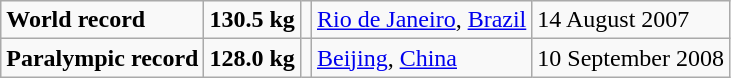<table class="wikitable">
<tr>
<td><strong>World record</strong></td>
<td><strong>130.5 kg</strong></td>
<td></td>
<td><a href='#'>Rio de Janeiro</a>, <a href='#'>Brazil</a></td>
<td>14 August 2007</td>
</tr>
<tr>
<td><strong>Paralympic record</strong></td>
<td><strong>128.0 kg</strong></td>
<td></td>
<td><a href='#'>Beijing</a>, <a href='#'>China</a></td>
<td>10 September 2008</td>
</tr>
</table>
